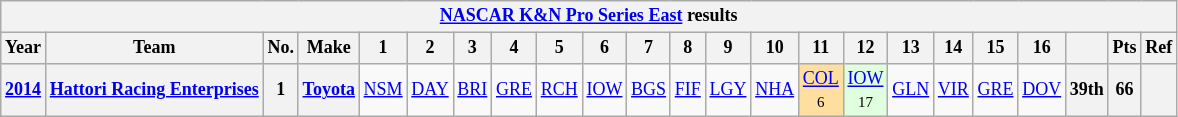<table class="wikitable" style="text-align:center; font-size:75%">
<tr>
<th colspan=23><a href='#'>NASCAR K&N Pro Series East</a> results</th>
</tr>
<tr>
<th>Year</th>
<th>Team</th>
<th>No.</th>
<th>Make</th>
<th>1</th>
<th>2</th>
<th>3</th>
<th>4</th>
<th>5</th>
<th>6</th>
<th>7</th>
<th>8</th>
<th>9</th>
<th>10</th>
<th>11</th>
<th>12</th>
<th>13</th>
<th>14</th>
<th>15</th>
<th>16</th>
<th></th>
<th>Pts</th>
<th>Ref</th>
</tr>
<tr>
<th><a href='#'>2014</a></th>
<th><a href='#'>Hattori Racing Enterprises</a></th>
<th>1</th>
<th><a href='#'>Toyota</a></th>
<td><a href='#'>NSM</a></td>
<td><a href='#'>DAY</a></td>
<td><a href='#'>BRI</a></td>
<td><a href='#'>GRE</a></td>
<td><a href='#'>RCH</a></td>
<td><a href='#'>IOW</a></td>
<td><a href='#'>BGS</a></td>
<td><a href='#'>FIF</a></td>
<td><a href='#'>LGY</a></td>
<td><a href='#'>NHA</a></td>
<td style="background:#FFDF9F;"><a href='#'>COL</a><br><small>6</small></td>
<td style="background:#DFFFDF;"><a href='#'>IOW</a><br><small>17</small></td>
<td><a href='#'>GLN</a></td>
<td><a href='#'>VIR</a></td>
<td><a href='#'>GRE</a></td>
<td><a href='#'>DOV</a></td>
<th>39th</th>
<th>66</th>
<th></th>
</tr>
</table>
